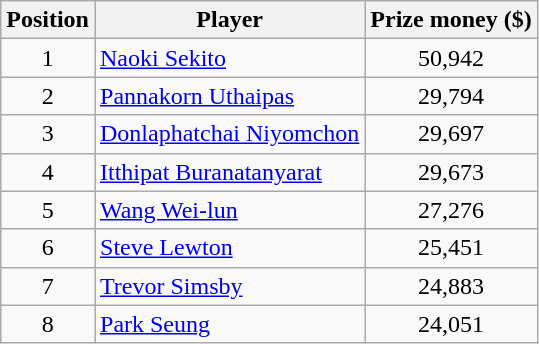<table class="wikitable">
<tr>
<th>Position</th>
<th>Player</th>
<th>Prize money ($)</th>
</tr>
<tr>
<td align=center>1</td>
<td> <a href='#'>Naoki Sekito</a></td>
<td align=center>50,942</td>
</tr>
<tr>
<td align=center>2</td>
<td> <a href='#'>Pannakorn Uthaipas</a></td>
<td align=center>29,794</td>
</tr>
<tr>
<td align=center>3</td>
<td> <a href='#'>Donlaphatchai Niyomchon</a></td>
<td align=center>29,697</td>
</tr>
<tr>
<td align=center>4</td>
<td> <a href='#'>Itthipat Buranatanyarat</a></td>
<td align=center>29,673</td>
</tr>
<tr>
<td align=center>5</td>
<td> <a href='#'>Wang Wei-lun</a></td>
<td align=center>27,276</td>
</tr>
<tr>
<td align=center>6</td>
<td> <a href='#'>Steve Lewton</a></td>
<td align=center>25,451</td>
</tr>
<tr>
<td align=center>7</td>
<td> <a href='#'>Trevor Simsby</a></td>
<td align=center>24,883</td>
</tr>
<tr>
<td align=center>8</td>
<td> <a href='#'>Park Seung</a></td>
<td align=center>24,051</td>
</tr>
</table>
